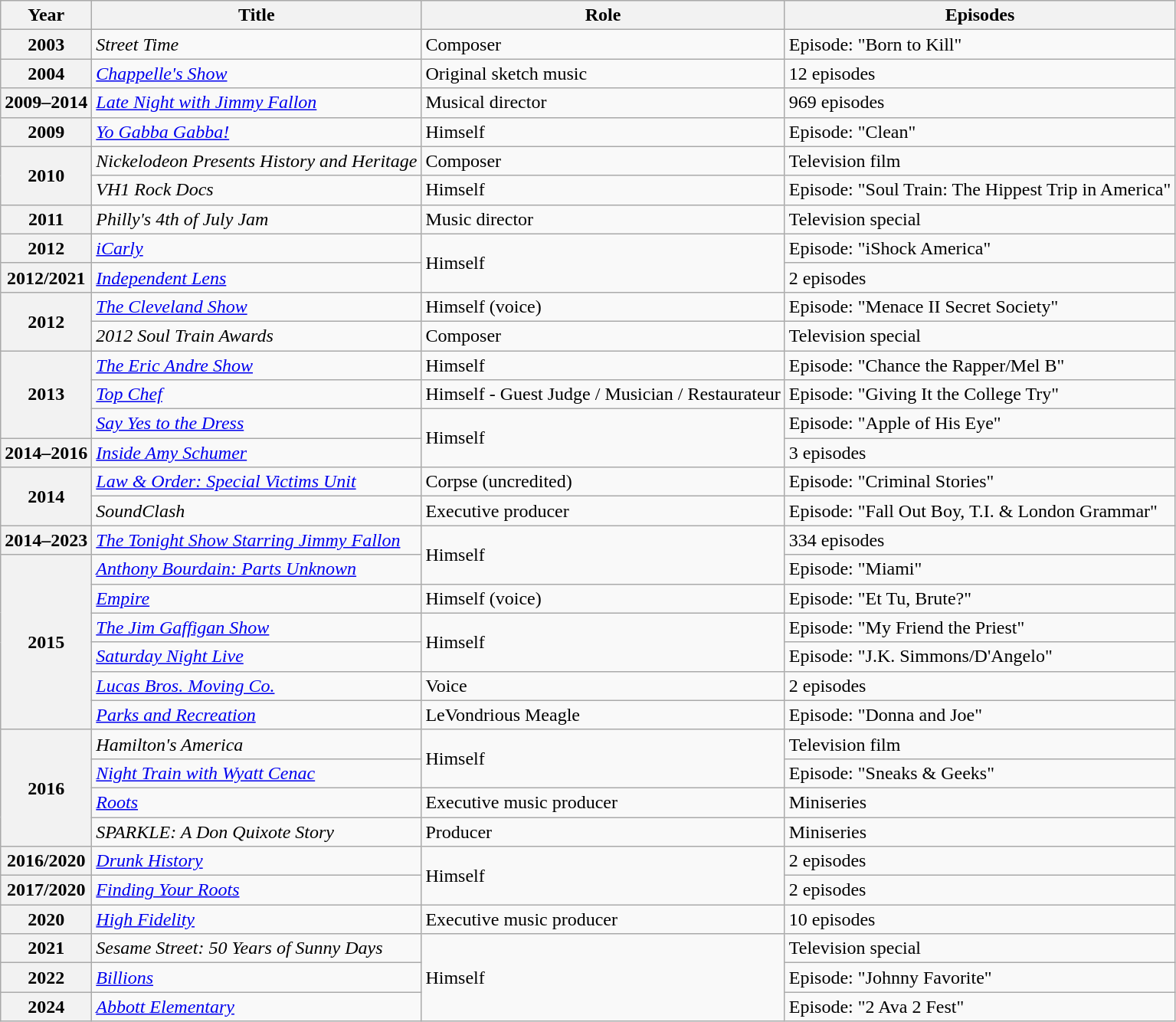<table class="wikitable sortable plainrowheaders">
<tr>
<th scope="col">Year</th>
<th scope="col">Title</th>
<th scope="col">Role</th>
<th scope="col">Episodes</th>
</tr>
<tr>
<th scope="row">2003</th>
<td><em>Street Time</em></td>
<td>Composer</td>
<td>Episode: "Born to Kill"</td>
</tr>
<tr>
<th scope="row">2004</th>
<td><em><a href='#'>Chappelle's Show</a></em></td>
<td>Original sketch music</td>
<td>12 episodes</td>
</tr>
<tr>
<th scope="row">2009–2014</th>
<td><em><a href='#'>Late Night with Jimmy Fallon</a></em></td>
<td>Musical director</td>
<td>969 episodes</td>
</tr>
<tr>
<th scope="row">2009</th>
<td><em><a href='#'>Yo Gabba Gabba!</a></em></td>
<td>Himself</td>
<td>Episode: "Clean"</td>
</tr>
<tr>
<th rowspan="2" scope="row">2010</th>
<td><em>Nickelodeon Presents History and Heritage</em></td>
<td>Composer</td>
<td>Television film</td>
</tr>
<tr>
<td><em>VH1 Rock Docs</em></td>
<td>Himself</td>
<td>Episode: "Soul Train: The Hippest Trip in America"</td>
</tr>
<tr>
<th scope="row">2011</th>
<td><em>Philly's 4th of July Jam</em></td>
<td>Music director</td>
<td>Television special</td>
</tr>
<tr>
<th scope="row">2012</th>
<td><em><a href='#'>iCarly</a></em></td>
<td rowspan="2">Himself</td>
<td>Episode: "iShock America"</td>
</tr>
<tr>
<th scope="row">2012/2021</th>
<td><em><a href='#'>Independent Lens</a></em></td>
<td>2 episodes</td>
</tr>
<tr>
<th rowspan="2" scope="row">2012</th>
<td><em><a href='#'>The Cleveland Show</a></em></td>
<td>Himself (voice)</td>
<td>Episode: "Menace II Secret Society"</td>
</tr>
<tr>
<td><em>2012 Soul Train Awards</em></td>
<td>Composer</td>
<td>Television special</td>
</tr>
<tr>
<th rowspan="3" scope="row">2013</th>
<td><em><a href='#'>The Eric Andre Show</a></em></td>
<td>Himself</td>
<td>Episode: "Chance the Rapper/Mel B"</td>
</tr>
<tr>
<td><em><a href='#'>Top Chef</a></em></td>
<td>Himself - Guest Judge / Musician / Restaurateur</td>
<td>Episode: "Giving It the College Try"</td>
</tr>
<tr>
<td><em><a href='#'>Say Yes to the Dress</a></em></td>
<td rowspan="2">Himself</td>
<td>Episode: "Apple of His Eye"</td>
</tr>
<tr>
<th scope="row">2014–2016</th>
<td><em><a href='#'>Inside Amy Schumer</a></em></td>
<td>3 episodes</td>
</tr>
<tr>
<th rowspan="2" scope="row">2014</th>
<td><em><a href='#'>Law & Order: Special Victims Unit</a></em></td>
<td>Corpse (uncredited)</td>
<td>Episode: "Criminal Stories"</td>
</tr>
<tr>
<td><em>SoundClash</em></td>
<td>Executive producer</td>
<td>Episode: "Fall Out Boy, T.I. & London Grammar"</td>
</tr>
<tr>
<th scope="row">2014–2023</th>
<td><em><a href='#'>The Tonight Show Starring Jimmy Fallon</a></em></td>
<td rowspan="2">Himself</td>
<td>334 episodes</td>
</tr>
<tr>
<th rowspan="6" scope="row">2015</th>
<td><em><a href='#'>Anthony Bourdain: Parts Unknown</a></em></td>
<td>Episode: "Miami"</td>
</tr>
<tr>
<td><em><a href='#'>Empire</a></em></td>
<td>Himself (voice)</td>
<td>Episode: "Et Tu, Brute?"</td>
</tr>
<tr>
<td><em><a href='#'>The Jim Gaffigan Show</a></em></td>
<td rowspan="2">Himself</td>
<td>Episode: "My Friend the Priest"</td>
</tr>
<tr>
<td><em><a href='#'>Saturday Night Live</a></em></td>
<td>Episode: "J.K. Simmons/D'Angelo"</td>
</tr>
<tr>
<td><em><a href='#'>Lucas Bros. Moving Co.</a></em></td>
<td>Voice</td>
<td>2 episodes</td>
</tr>
<tr>
<td><em><a href='#'>Parks and Recreation</a></em></td>
<td>LeVondrious Meagle</td>
<td>Episode: "Donna and Joe"</td>
</tr>
<tr>
<th rowspan="4" scope="row">2016</th>
<td><em>Hamilton's America</em></td>
<td rowspan="2">Himself</td>
<td>Television film</td>
</tr>
<tr>
<td><em><a href='#'>Night Train with Wyatt Cenac</a></em></td>
<td>Episode: "Sneaks & Geeks"</td>
</tr>
<tr>
<td><em><a href='#'>Roots</a></em></td>
<td>Executive music producer</td>
<td>Miniseries</td>
</tr>
<tr>
<td><em>SPARKLE: A Don Quixote Story</em></td>
<td>Producer</td>
<td>Miniseries</td>
</tr>
<tr>
<th scope="row">2016/2020</th>
<td><em><a href='#'>Drunk History</a></em></td>
<td rowspan="2">Himself</td>
<td>2 episodes</td>
</tr>
<tr>
<th scope="row">2017/2020</th>
<td><em><a href='#'>Finding Your Roots</a></em></td>
<td>2 episodes</td>
</tr>
<tr>
<th scope="row">2020</th>
<td><em><a href='#'>High Fidelity</a></em></td>
<td>Executive music producer</td>
<td>10 episodes</td>
</tr>
<tr>
<th scope="row">2021</th>
<td><em>Sesame Street: 50 Years of Sunny Days</em></td>
<td rowspan="3">Himself</td>
<td>Television special</td>
</tr>
<tr>
<th scope="row">2022</th>
<td><em><a href='#'>Billions</a></em></td>
<td>Episode: "Johnny Favorite"</td>
</tr>
<tr>
<th scope="row">2024</th>
<td><em><a href='#'>Abbott Elementary</a></em></td>
<td>Episode: "2 Ava 2 Fest"</td>
</tr>
</table>
